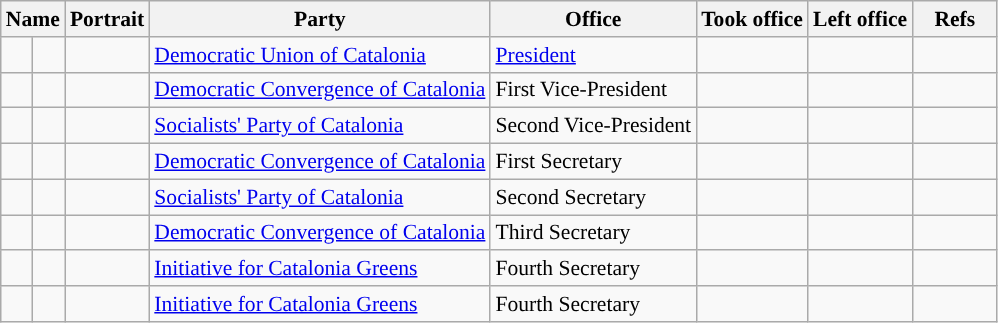<table class="wikitable plainrowheaders sortable mw-collapsible mw-collapsed" style="font-size:90%; text-align:left;">
<tr>
<th scope=col colspan="2">Name</th>
<th scope=col class=unsortable>Portrait</th>
<th scope=col>Party</th>
<th scope=col>Office</th>
<th scope=col>Took office</th>
<th scope=col>Left office</th>
<th scope=col width=50px class=unsortable>Refs</th>
</tr>
<tr>
<td !align="center" style="background:"></td>
<td></td>
<td align=center></td>
<td><a href='#'>Democratic Union of Catalonia</a></td>
<td><a href='#'>President</a></td>
<td align=center></td>
<td align=center></td>
<td align=center></td>
</tr>
<tr>
<td !align="center" style="background:"></td>
<td></td>
<td align=center></td>
<td><a href='#'>Democratic Convergence of Catalonia</a></td>
<td>First Vice-President</td>
<td align=center></td>
<td align=center></td>
<td align=center></td>
</tr>
<tr>
<td !align="center" style="background:"></td>
<td></td>
<td align=center></td>
<td><a href='#'>Socialists' Party of Catalonia</a></td>
<td>Second Vice-President</td>
<td align=center></td>
<td align=center></td>
<td align=center></td>
</tr>
<tr>
<td !align="center" style="background:"></td>
<td></td>
<td align=center></td>
<td><a href='#'>Democratic Convergence of Catalonia</a></td>
<td>First Secretary</td>
<td align=center></td>
<td align=center></td>
<td align=center></td>
</tr>
<tr>
<td !align="center" style="background:"></td>
<td></td>
<td align=center></td>
<td><a href='#'>Socialists' Party of Catalonia</a></td>
<td>Second Secretary</td>
<td align=center></td>
<td align=center></td>
<td align=center></td>
</tr>
<tr>
<td !align="center" style="background:"></td>
<td></td>
<td align=center></td>
<td><a href='#'>Democratic Convergence of Catalonia</a></td>
<td>Third Secretary</td>
<td align=center></td>
<td align=center></td>
<td align=center></td>
</tr>
<tr>
<td !align="center" style="background:"></td>
<td></td>
<td align=center></td>
<td><a href='#'>Initiative for Catalonia Greens</a></td>
<td>Fourth Secretary</td>
<td align=center></td>
<td align=center></td>
<td align=center></td>
</tr>
<tr>
<td !align="center" style="background:"></td>
<td></td>
<td align=center></td>
<td><a href='#'>Initiative for Catalonia Greens</a></td>
<td>Fourth Secretary</td>
<td align=center></td>
<td align=center></td>
<td align=center></td>
</tr>
</table>
